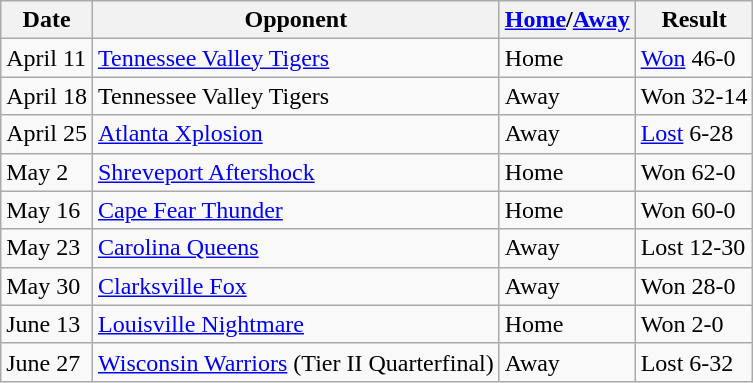<table class="wikitable">
<tr>
<th>Date</th>
<th>Opponent</th>
<th><a href='#'>Home</a>/<a href='#'>Away</a></th>
<th>Result</th>
</tr>
<tr>
<td>April 11</td>
<td><a href='#'>Tennessee Valley Tigers</a></td>
<td>Home</td>
<td><a href='#'>Won</a> 46-0</td>
</tr>
<tr>
<td>April 18</td>
<td>Tennessee Valley Tigers</td>
<td>Away</td>
<td>Won 32-14</td>
</tr>
<tr>
<td>April 25</td>
<td><a href='#'>Atlanta Xplosion</a></td>
<td>Away</td>
<td><a href='#'>Lost</a> 6-28</td>
</tr>
<tr>
<td>May 2</td>
<td><a href='#'>Shreveport Aftershock</a></td>
<td>Home</td>
<td>Won 62-0</td>
</tr>
<tr>
<td>May 16</td>
<td><a href='#'>Cape Fear Thunder</a></td>
<td>Home</td>
<td>Won 60-0</td>
</tr>
<tr>
<td>May 23</td>
<td><a href='#'>Carolina Queens</a></td>
<td>Away</td>
<td>Lost 12-30</td>
</tr>
<tr>
<td>May 30</td>
<td><a href='#'>Clarksville Fox</a></td>
<td>Away</td>
<td>Won 28-0</td>
</tr>
<tr>
<td>June 13</td>
<td><a href='#'>Louisville Nightmare</a></td>
<td>Home</td>
<td>Won 2-0</td>
</tr>
<tr>
<td>June 27</td>
<td><a href='#'>Wisconsin Warriors</a> (Tier II Quarterfinal)</td>
<td>Away</td>
<td>Lost 6-32</td>
</tr>
</table>
